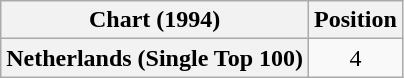<table class="wikitable plainrowheaders" style="text-align:center">
<tr>
<th>Chart (1994)</th>
<th>Position</th>
</tr>
<tr>
<th scope="row">Netherlands (Single Top 100)</th>
<td>4</td>
</tr>
</table>
